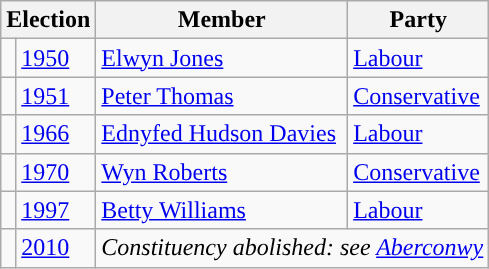<table class="wikitable">
<tr>
<th colspan="2">Election</th>
<th>Member</th>
<th>Party</th>
</tr>
<tr>
<td style="color:inherit;background-color: "></td>
<td><a href='#'>1950</a></td>
<td><a href='#'>Elwyn Jones</a></td>
<td><a href='#'>Labour</a></td>
</tr>
<tr>
<td style="color:inherit;background-color: "></td>
<td><a href='#'>1951</a></td>
<td><a href='#'>Peter Thomas</a></td>
<td><a href='#'>Conservative</a></td>
</tr>
<tr>
<td style="color:inherit;background-color: "></td>
<td><a href='#'>1966</a></td>
<td><a href='#'>Ednyfed Hudson Davies</a></td>
<td><a href='#'>Labour</a></td>
</tr>
<tr>
<td style="color:inherit;background-color: "></td>
<td><a href='#'>1970</a></td>
<td><a href='#'>Wyn Roberts</a></td>
<td><a href='#'>Conservative</a></td>
</tr>
<tr>
<td style="color:inherit;background-color: "></td>
<td><a href='#'>1997</a></td>
<td><a href='#'>Betty Williams</a></td>
<td><a href='#'>Labour</a></td>
</tr>
<tr>
<td></td>
<td><a href='#'>2010</a></td>
<td colspan="2"><em>Constituency abolished: see <a href='#'>Aberconwy</a></em></td>
</tr>
</table>
